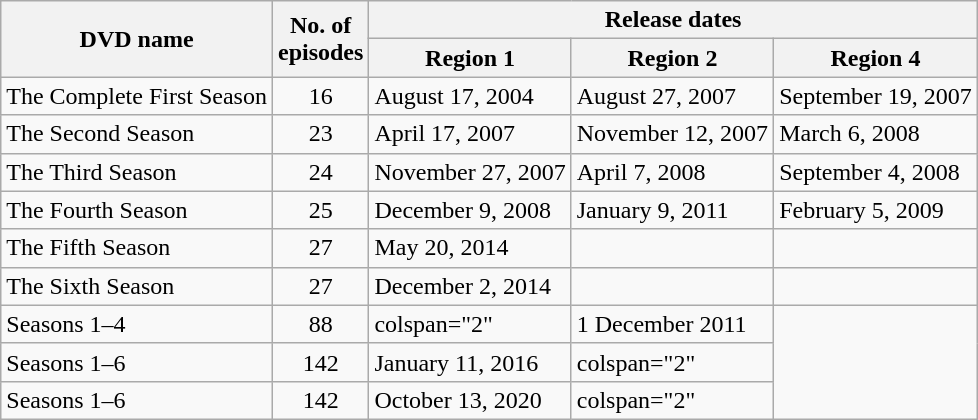<table class="wikitable">
<tr>
<th rowspan="2">DVD name</th>
<th rowspan="2">No. of<br>episodes</th>
<th colspan="3">Release dates</th>
</tr>
<tr>
<th>Region 1</th>
<th>Region 2</th>
<th>Region 4</th>
</tr>
<tr>
<td>The Complete First Season</td>
<td style="text-align:center;">16</td>
<td>August 17, 2004</td>
<td>August 27, 2007</td>
<td>September 19, 2007</td>
</tr>
<tr>
<td>The Second Season</td>
<td style="text-align:center;">23</td>
<td>April 17, 2007</td>
<td>November 12, 2007</td>
<td>March 6, 2008</td>
</tr>
<tr>
<td>The Third Season</td>
<td style="text-align:center;">24</td>
<td>November 27, 2007</td>
<td>April 7, 2008</td>
<td>September 4, 2008</td>
</tr>
<tr>
<td>The Fourth Season</td>
<td style="text-align:center;">25</td>
<td>December 9, 2008</td>
<td>January 9, 2011</td>
<td>February 5, 2009</td>
</tr>
<tr>
<td>The Fifth Season</td>
<td style="text-align:center;">27</td>
<td>May 20, 2014</td>
<td></td>
<td></td>
</tr>
<tr>
<td>The Sixth Season</td>
<td style="text-align:center;">27</td>
<td>December 2, 2014</td>
<td></td>
<td></td>
</tr>
<tr>
<td>Seasons 1–4</td>
<td align="center">88</td>
<td>colspan="2" </td>
<td>1 December 2011</td>
</tr>
<tr>
<td>Seasons 1–6</td>
<td align="center">142</td>
<td>January 11, 2016</td>
<td>colspan="2" </td>
</tr>
<tr>
<td>Seasons 1–6 </td>
<td align="center">142</td>
<td>October 13, 2020</td>
<td>colspan="2" </td>
</tr>
</table>
